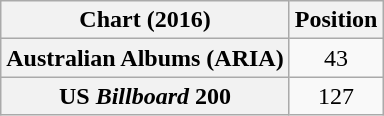<table class="wikitable sortable plainrowheaders" style="text-align:center">
<tr>
<th scope="col">Chart (2016)</th>
<th scope="col">Position</th>
</tr>
<tr>
<th scope="row">Australian Albums (ARIA)</th>
<td>43</td>
</tr>
<tr>
<th scope="row">US <em>Billboard</em> 200</th>
<td>127</td>
</tr>
</table>
